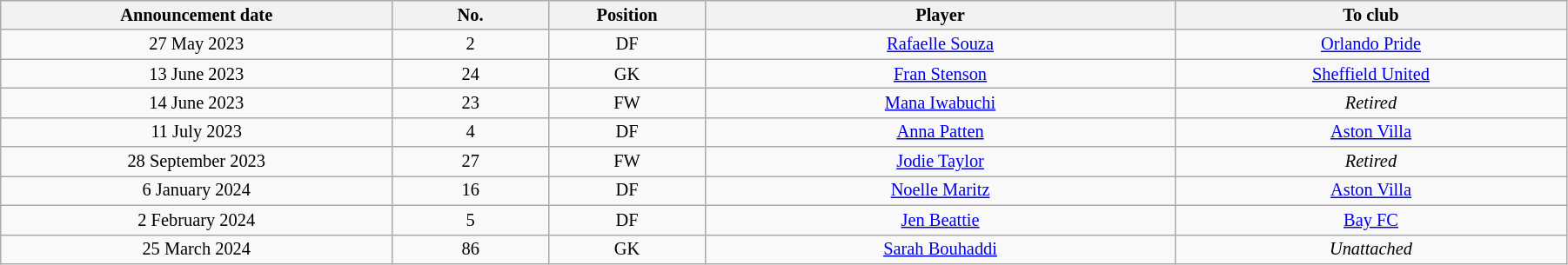<table class="wikitable sortable" style="width:95%; text-align:center; font-size:85%; text-align:centre;">
<tr>
<th width="25%">Announcement date</th>
<th width="10%">No.</th>
<th width="10%">Position</th>
<th>Player</th>
<th width="25%">To club</th>
</tr>
<tr>
<td>27 May 2023</td>
<td>2</td>
<td>DF</td>
<td> <a href='#'>Rafaelle Souza</a></td>
<td> <a href='#'>Orlando Pride</a></td>
</tr>
<tr>
<td>13 June 2023</td>
<td>24</td>
<td>GK</td>
<td> <a href='#'>Fran Stenson</a></td>
<td> <a href='#'>Sheffield United</a></td>
</tr>
<tr>
<td>14 June 2023</td>
<td>23</td>
<td>FW</td>
<td> <a href='#'>Mana Iwabuchi</a></td>
<td><em>Retired</em></td>
</tr>
<tr>
<td>11 July 2023</td>
<td>4</td>
<td>DF</td>
<td> <a href='#'>Anna Patten</a></td>
<td> <a href='#'>Aston Villa</a></td>
</tr>
<tr>
<td>28 September 2023</td>
<td>27</td>
<td>FW</td>
<td> <a href='#'>Jodie Taylor</a></td>
<td><em>Retired</em></td>
</tr>
<tr>
<td>6 January 2024</td>
<td>16</td>
<td>DF</td>
<td> <a href='#'>Noelle Maritz</a></td>
<td> <a href='#'>Aston Villa</a></td>
</tr>
<tr>
<td>2 February 2024</td>
<td>5</td>
<td>DF</td>
<td> <a href='#'>Jen Beattie</a></td>
<td> <a href='#'>Bay FC</a></td>
</tr>
<tr>
<td>25 March 2024</td>
<td>86</td>
<td>GK</td>
<td> <a href='#'>Sarah Bouhaddi</a></td>
<td><em>Unattached</em></td>
</tr>
</table>
